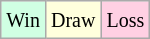<table class="wikitable">
<tr>
<td style="background-color: #d0ffe3;"><small>Win</small></td>
<td style="background-color: #ffffdd;"><small>Draw</small></td>
<td style="background-color: #ffd0e3;"><small>Loss</small></td>
</tr>
</table>
